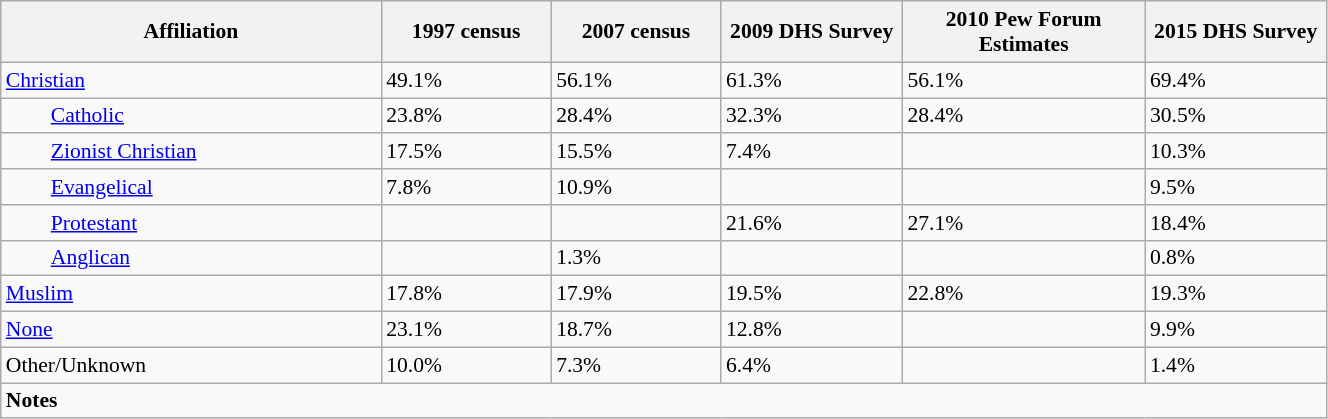<table class="wikitable" border="1" style="width: 70%; font-size:90%;">
<tr>
<th width="15">Affiliation</th>
<th width="10">1997 census</th>
<th width="10">2007 census</th>
<th width="10">2009 DHS Survey</th>
<th width="15">2010 Pew Forum Estimates</th>
<th width="10">2015 DHS Survey</th>
</tr>
<tr>
<td><a href='#'>Christian</a></td>
<td>49.1%</td>
<td>56.1%</td>
<td>61.3%</td>
<td>56.1%</td>
<td>69.4%</td>
</tr>
<tr>
<td style="text-align:left; text-indent:30px;"><a href='#'>Catholic</a></td>
<td>23.8%</td>
<td>28.4%</td>
<td>32.3%</td>
<td>28.4%</td>
<td>30.5%</td>
</tr>
<tr>
<td style="text-align:left; text-indent:30px;"><a href='#'>Zionist Christian</a></td>
<td>17.5%</td>
<td>15.5%</td>
<td>7.4%</td>
<td></td>
<td>10.3%</td>
</tr>
<tr>
<td style="text-align:left; text-indent:30px;"><a href='#'>Evangelical</a></td>
<td>7.8%</td>
<td>10.9%</td>
<td></td>
<td></td>
<td>9.5% </td>
</tr>
<tr>
<td style="text-align:left; text-indent:30px;"><a href='#'>Protestant</a></td>
<td></td>
<td></td>
<td>21.6%</td>
<td>27.1%</td>
<td>18.4%</td>
</tr>
<tr>
<td style="text-align:left; text-indent:30px;"><a href='#'>Anglican</a></td>
<td></td>
<td>1.3%</td>
<td></td>
<td></td>
<td>0.8%</td>
</tr>
<tr>
<td><a href='#'>Muslim</a></td>
<td>17.8%</td>
<td>17.9%</td>
<td>19.5%</td>
<td>22.8%</td>
<td>19.3%</td>
</tr>
<tr>
<td><a href='#'>None</a></td>
<td>23.1%</td>
<td>18.7%</td>
<td>12.8%</td>
<td></td>
<td>9.9%</td>
</tr>
<tr>
<td>Other/Unknown</td>
<td>10.0%</td>
<td>7.3%</td>
<td>6.4%</td>
<td></td>
<td>1.4%</td>
</tr>
<tr>
<td colspan="6"><strong>Notes</strong><br></td>
</tr>
</table>
